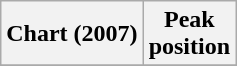<table class="wikitable plainrowheaders" style="text-align:center">
<tr>
<th scope="col">Chart (2007)</th>
<th scope="col">Peak<br>position</th>
</tr>
<tr>
</tr>
</table>
